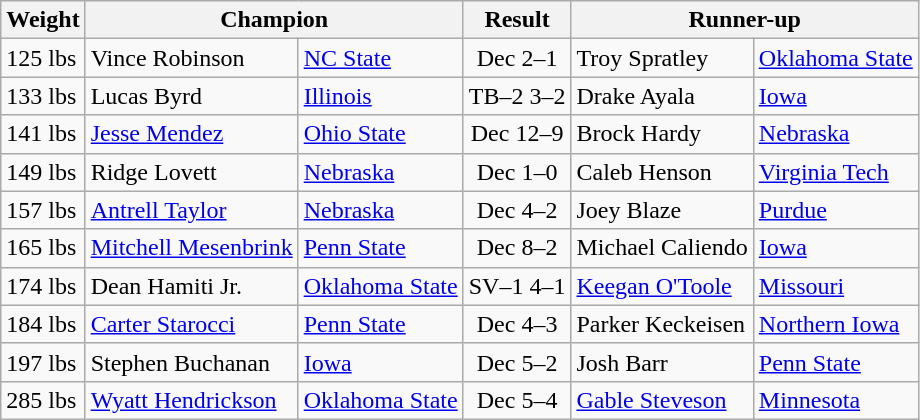<table class="wikitable plainrowheaders" style="text-align:left;">
<tr>
<th>Weight</th>
<th colspan="2">Champion</th>
<th>Result</th>
<th colspan="2">Runner-up</th>
</tr>
<tr>
<td>125 lbs</td>
<td><small></small> Vince Robinson</td>
<td><a href='#'>NC State</a></td>
<td align="center">Dec 2–1</td>
<td><small></small> Troy Spratley</td>
<td><a href='#'>Oklahoma State</a></td>
</tr>
<tr>
<td>133 lbs</td>
<td><small></small> Lucas Byrd</td>
<td><a href='#'>Illinois</a></td>
<td align="center">TB–2 3–2</td>
<td><small></small> Drake Ayala</td>
<td><a href='#'>Iowa</a></td>
</tr>
<tr>
<td>141 lbs</td>
<td><small></small> <a href='#'>Jesse Mendez</a></td>
<td><a href='#'>Ohio State</a></td>
<td align="center">Dec 12–9</td>
<td><small></small> Brock Hardy</td>
<td><a href='#'>Nebraska</a></td>
</tr>
<tr>
<td>149 lbs</td>
<td><small></small> Ridge Lovett</td>
<td><a href='#'>Nebraska</a></td>
<td align="center">Dec 1–0</td>
<td><small></small> Caleb Henson</td>
<td><a href='#'>Virginia Tech</a></td>
</tr>
<tr>
<td>157 lbs</td>
<td><small></small> <a href='#'>Antrell Taylor</a></td>
<td><a href='#'>Nebraska</a></td>
<td align="center">Dec 4–2</td>
<td><small></small> Joey Blaze</td>
<td><a href='#'>Purdue</a></td>
</tr>
<tr>
<td>165 lbs</td>
<td><small></small> <a href='#'>Mitchell Mesenbrink</a></td>
<td><a href='#'>Penn State</a></td>
<td align="center">Dec 8–2</td>
<td><small></small> Michael Caliendo</td>
<td><a href='#'>Iowa</a></td>
</tr>
<tr>
<td>174 lbs</td>
<td><small></small> Dean Hamiti Jr.</td>
<td><a href='#'>Oklahoma State</a></td>
<td align="center">SV–1 4–1</td>
<td><small></small> <a href='#'>Keegan O'Toole</a></td>
<td><a href='#'>Missouri</a></td>
</tr>
<tr>
<td>184 lbs</td>
<td><small></small> <a href='#'>Carter Starocci</a></td>
<td><a href='#'>Penn State</a></td>
<td align="center">Dec 4–3</td>
<td><small></small> Parker Keckeisen</td>
<td><a href='#'>Northern Iowa</a></td>
</tr>
<tr>
<td>197 lbs</td>
<td><small></small> Stephen Buchanan</td>
<td><a href='#'>Iowa</a></td>
<td align="center">Dec 5–2</td>
<td><small></small> Josh Barr</td>
<td><a href='#'>Penn State</a></td>
</tr>
<tr>
<td>285 lbs</td>
<td><small></small> <a href='#'>Wyatt Hendrickson</a></td>
<td><a href='#'>Oklahoma State</a></td>
<td align="center">Dec 5–4</td>
<td><small></small> <a href='#'>Gable Steveson</a></td>
<td><a href='#'>Minnesota</a></td>
</tr>
</table>
